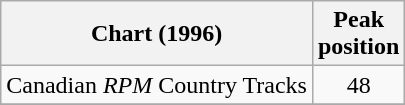<table class="wikitable sortable">
<tr>
<th align="center">Chart (1996)</th>
<th align="center">Peak<br>position</th>
</tr>
<tr>
<td align="left">Canadian <em>RPM</em> Country Tracks</td>
<td align="center">48</td>
</tr>
<tr>
</tr>
</table>
